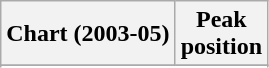<table class="wikitable sortable plainrowheaders" style="text-align:center">
<tr>
<th scope="col">Chart (2003-05)</th>
<th scope="col">Peak<br> position</th>
</tr>
<tr>
</tr>
<tr>
</tr>
<tr>
</tr>
</table>
